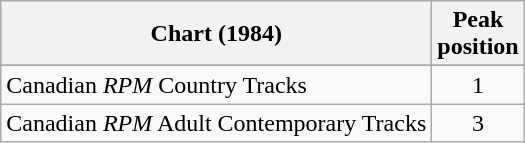<table class="wikitable sortable">
<tr>
<th align="left">Chart (1984)</th>
<th style="text-align:center;">Peak<br>position</th>
</tr>
<tr>
</tr>
<tr>
</tr>
<tr>
<td align="left">Canadian <em>RPM</em> Country Tracks</td>
<td style="text-align:center;">1</td>
</tr>
<tr>
<td align="left">Canadian <em>RPM</em> Adult Contemporary Tracks</td>
<td style="text-align:center;">3</td>
</tr>
</table>
